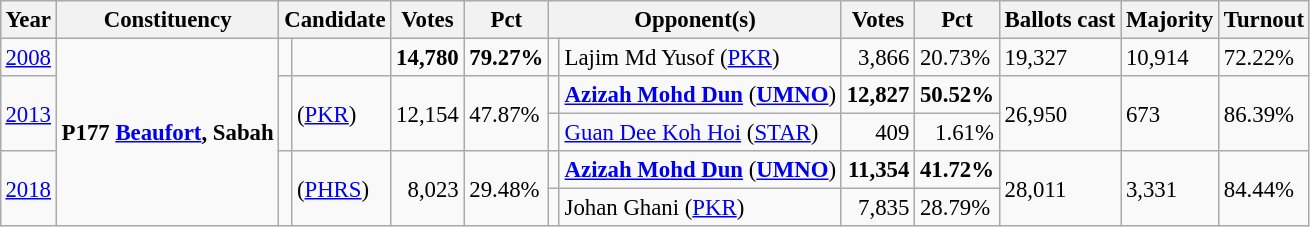<table class="wikitable" style="margin:0.5em ; font-size:95%">
<tr>
<th>Year</th>
<th>Constituency</th>
<th colspan=2>Candidate</th>
<th>Votes</th>
<th>Pct</th>
<th colspan=2>Opponent(s)</th>
<th>Votes</th>
<th>Pct</th>
<th>Ballots cast</th>
<th>Majority</th>
<th>Turnout</th>
</tr>
<tr>
<td><a href='#'>2008</a></td>
<td rowspan=5><strong>P177 <a href='#'>Beaufort</a>, Sabah</strong></td>
<td></td>
<td></td>
<td align="right"><strong>14,780</strong></td>
<td><strong>79.27%</strong></td>
<td></td>
<td>Lajim Md Yusof (<a href='#'>PKR</a>)</td>
<td align="right">3,866</td>
<td>20.73%</td>
<td>19,327</td>
<td>10,914</td>
<td>72.22%</td>
</tr>
<tr>
<td rowspan=2><a href='#'>2013</a></td>
<td rowspan=2 ></td>
<td rowspan=2> (<a href='#'>PKR</a>)</td>
<td rowspan=2 align="right">12,154</td>
<td rowspan=2>47.87%</td>
<td></td>
<td><strong><a href='#'>Azizah Mohd Dun</a></strong> (<a href='#'><strong>UMNO</strong></a>)</td>
<td align="right"><strong>12,827</strong></td>
<td><strong>50.52%</strong></td>
<td rowspan=2>26,950</td>
<td rowspan=2>673</td>
<td rowspan=2>86.39%</td>
</tr>
<tr>
<td></td>
<td><a href='#'>Guan Dee Koh Hoi</a> (<a href='#'>STAR</a>)</td>
<td align="right">409</td>
<td align="right">1.61%</td>
</tr>
<tr>
<td rowspan=2><a href='#'>2018</a></td>
<td rowspan=2 ></td>
<td rowspan=2> (<a href='#'>PHRS</a>)</td>
<td rowspan=2 align="right">8,023</td>
<td rowspan=2>29.48%</td>
<td></td>
<td><strong><a href='#'>Azizah Mohd Dun</a></strong> (<a href='#'><strong>UMNO</strong></a>)</td>
<td align="right"><strong>11,354</strong></td>
<td><strong>41.72%</strong></td>
<td rowspan=2>28,011</td>
<td rowspan=2>3,331</td>
<td rowspan=2>84.44%</td>
</tr>
<tr>
<td></td>
<td>Johan Ghani (<a href='#'>PKR</a>)</td>
<td align="right">7,835</td>
<td>28.79%</td>
</tr>
</table>
